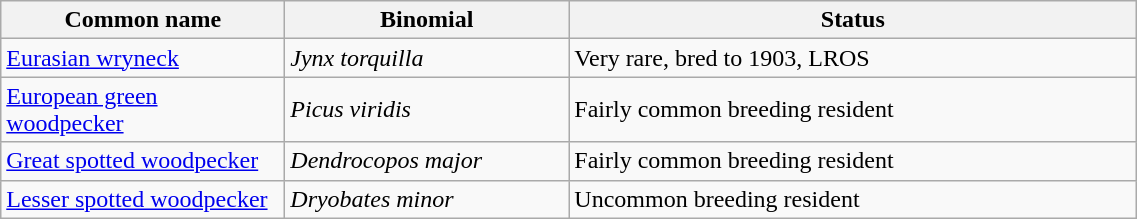<table width=60% class="wikitable">
<tr>
<th width=25%>Common name</th>
<th width=25%>Binomial</th>
<th width=50%>Status</th>
</tr>
<tr>
<td><a href='#'>Eurasian wryneck</a></td>
<td><em>Jynx torquilla</em></td>
<td>Very rare, bred to 1903, LROS</td>
</tr>
<tr>
<td><a href='#'>European green woodpecker</a></td>
<td><em>Picus viridis</em></td>
<td>Fairly common breeding resident</td>
</tr>
<tr>
<td><a href='#'>Great spotted woodpecker</a></td>
<td><em>Dendrocopos major</em></td>
<td>Fairly common breeding resident</td>
</tr>
<tr>
<td><a href='#'>Lesser spotted woodpecker</a></td>
<td><em>Dryobates minor</em></td>
<td>Uncommon breeding resident</td>
</tr>
</table>
